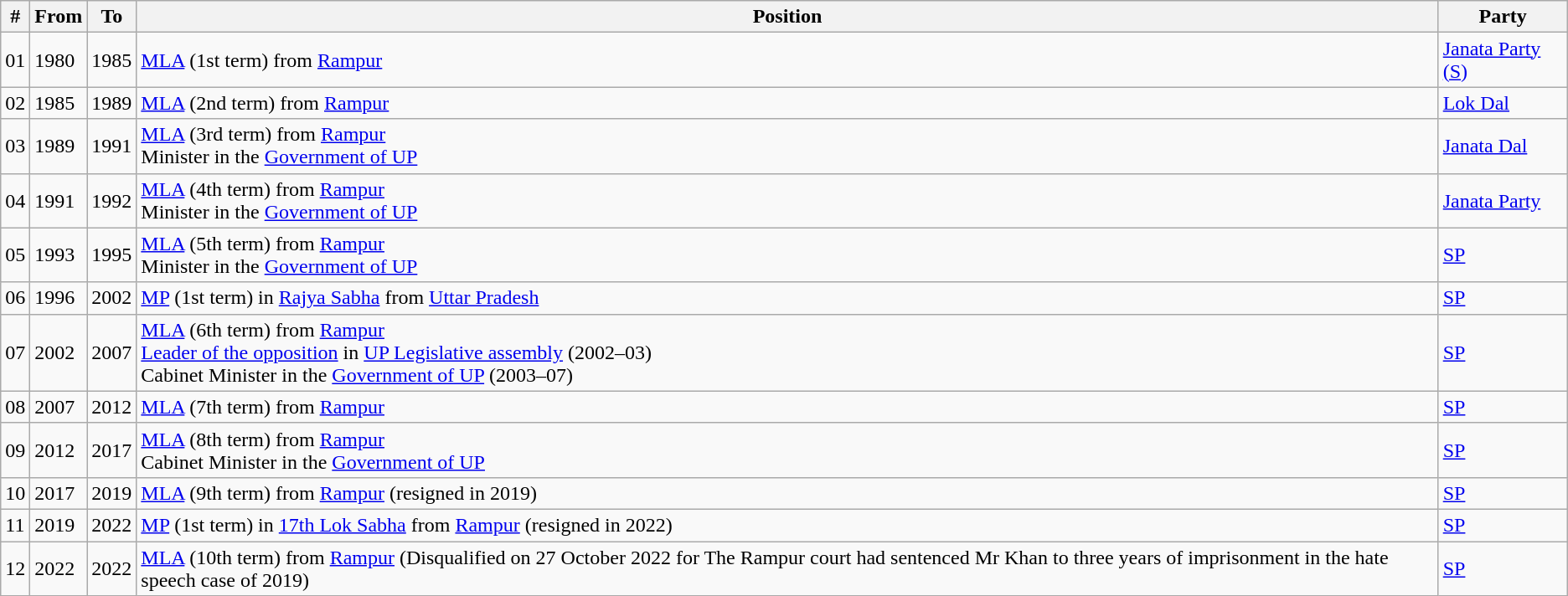<table class="wikitable sortable">
<tr>
<th>#</th>
<th>From</th>
<th>To</th>
<th>Position</th>
<th>Party</th>
</tr>
<tr>
<td>01</td>
<td>1980</td>
<td>1985</td>
<td><a href='#'>MLA</a> (1st term) from <a href='#'>Rampur</a></td>
<td><a href='#'>Janata Party (S)</a></td>
</tr>
<tr>
<td>02</td>
<td>1985</td>
<td>1989</td>
<td><a href='#'>MLA</a> (2nd term) from <a href='#'>Rampur</a></td>
<td><a href='#'>Lok Dal</a></td>
</tr>
<tr>
<td>03</td>
<td>1989</td>
<td>1991</td>
<td><a href='#'>MLA</a> (3rd term) from <a href='#'>Rampur</a> <br> Minister in the <a href='#'>Government of UP</a></td>
<td><a href='#'>Janata Dal</a></td>
</tr>
<tr>
<td>04</td>
<td>1991</td>
<td>1992</td>
<td><a href='#'>MLA</a> (4th term) from <a href='#'>Rampur</a> <br> Minister in the <a href='#'>Government of UP</a></td>
<td><a href='#'>Janata Party</a></td>
</tr>
<tr>
<td>05</td>
<td>1993</td>
<td>1995</td>
<td><a href='#'>MLA</a> (5th term) from <a href='#'>Rampur</a> <br> Minister in the <a href='#'>Government of UP</a></td>
<td><a href='#'>SP</a></td>
</tr>
<tr>
<td>06</td>
<td>1996</td>
<td>2002</td>
<td><a href='#'>MP</a> (1st term) in <a href='#'>Rajya Sabha</a> from <a href='#'>Uttar Pradesh</a></td>
<td><a href='#'>SP</a></td>
</tr>
<tr>
<td>07</td>
<td>2002</td>
<td>2007</td>
<td><a href='#'>MLA</a> (6th term) from <a href='#'>Rampur</a> <br> <a href='#'>Leader of the opposition</a> in <a href='#'>UP Legislative assembly</a> (2002–03) <br> Cabinet Minister in the <a href='#'>Government of UP</a>  (2003–07)</td>
<td><a href='#'>SP</a></td>
</tr>
<tr>
<td>08</td>
<td>2007</td>
<td>2012</td>
<td><a href='#'>MLA</a> (7th term) from <a href='#'>Rampur</a></td>
<td><a href='#'>SP</a></td>
</tr>
<tr>
<td>09</td>
<td>2012</td>
<td>2017</td>
<td><a href='#'>MLA</a> (8th term) from <a href='#'>Rampur</a> <br> Cabinet Minister in the <a href='#'>Government of UP</a></td>
<td><a href='#'>SP</a></td>
</tr>
<tr>
<td>10</td>
<td>2017</td>
<td>2019</td>
<td><a href='#'>MLA</a> (9th term) from <a href='#'>Rampur</a> (resigned in 2019)</td>
<td><a href='#'>SP</a></td>
</tr>
<tr>
<td>11</td>
<td>2019</td>
<td>2022</td>
<td><a href='#'>MP</a> (1st term) in <a href='#'>17th Lok Sabha</a> from <a href='#'>Rampur</a> (resigned in 2022)</td>
<td><a href='#'>SP</a></td>
</tr>
<tr>
<td>12</td>
<td>2022</td>
<td>2022</td>
<td><a href='#'>MLA</a> (10th term) from <a href='#'>Rampur</a> (Disqualified  on 27 October 2022 for The Rampur court had sentenced Mr Khan to three years of imprisonment in the hate speech case of 2019)</td>
<td><a href='#'>SP</a></td>
</tr>
</table>
